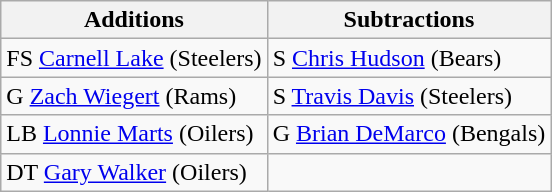<table class="wikitable">
<tr>
<th>Additions</th>
<th>Subtractions</th>
</tr>
<tr>
<td>FS <a href='#'>Carnell Lake</a> (Steelers)</td>
<td>S <a href='#'>Chris Hudson</a> (Bears)</td>
</tr>
<tr>
<td>G <a href='#'>Zach Wiegert</a> (Rams)</td>
<td>S <a href='#'>Travis Davis</a> (Steelers)</td>
</tr>
<tr>
<td>LB <a href='#'>Lonnie Marts</a> (Oilers)</td>
<td>G <a href='#'>Brian DeMarco</a> (Bengals)</td>
</tr>
<tr>
<td>DT <a href='#'>Gary Walker</a> (Oilers)</td>
<td></td>
</tr>
</table>
